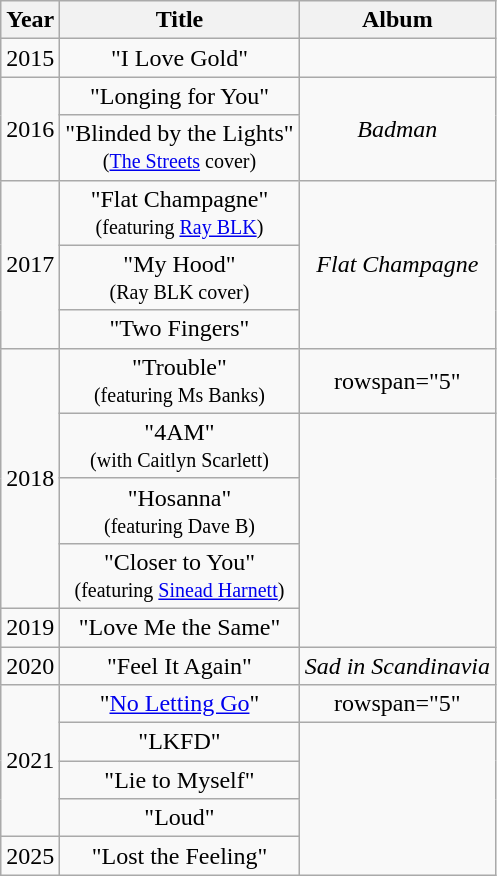<table class="wikitable plainrowheaders" style="text-align:center;">
<tr>
<th>Year</th>
<th>Title</th>
<th>Album</th>
</tr>
<tr>
<td rowspan="1">2015</td>
<td>"I Love Gold"</td>
<td></td>
</tr>
<tr>
<td rowspan="2">2016</td>
<td>"Longing for You"</td>
<td rowspan="2"><em>Badman</em></td>
</tr>
<tr>
<td>"Blinded by the Lights"<br><small>(<a href='#'>The Streets</a> cover)</small></td>
</tr>
<tr>
<td rowspan="3">2017</td>
<td>"Flat Champagne"<br><small>(featuring <a href='#'>Ray BLK</a>)</small></td>
<td rowspan="3"><em>Flat Champagne</em></td>
</tr>
<tr>
<td>"My Hood"<br><small>(Ray BLK cover)</small></td>
</tr>
<tr>
<td>"Two Fingers"</td>
</tr>
<tr>
<td rowspan="4">2018</td>
<td>"Trouble"<br><small>(featuring Ms Banks)</small></td>
<td>rowspan="5" </td>
</tr>
<tr>
<td>"4AM"<br><small>(with Caitlyn Scarlett)</small></td>
</tr>
<tr>
<td>"Hosanna"<br><small>(featuring Dave B)</small></td>
</tr>
<tr>
<td>"Closer to You"<br><small>(featuring <a href='#'>Sinead Harnett</a>)</small></td>
</tr>
<tr>
<td>2019</td>
<td>"Love Me the Same"</td>
</tr>
<tr>
<td>2020</td>
<td>"Feel It Again"<br></td>
<td><em>Sad in Scandinavia</em></td>
</tr>
<tr>
<td rowspan="4">2021</td>
<td>"<a href='#'>No Letting Go</a>"</td>
<td>rowspan="5" </td>
</tr>
<tr>
<td>"LKFD"</td>
</tr>
<tr>
<td>"Lie to Myself"</td>
</tr>
<tr>
<td>"Loud"</td>
</tr>
<tr>
<td rowspan="1">2025</td>
<td>"Lost the Feeling"</td>
</tr>
</table>
